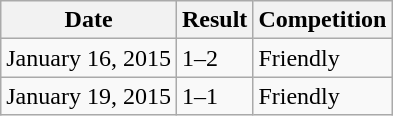<table class="wikitable">
<tr>
<th>Date</th>
<th>Result</th>
<th>Competition</th>
</tr>
<tr>
<td>January 16, 2015</td>
<td> 1–2 </td>
<td>Friendly</td>
</tr>
<tr>
<td>January 19, 2015</td>
<td> 1–1 </td>
<td>Friendly</td>
</tr>
</table>
